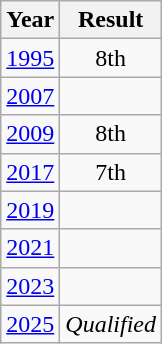<table class="wikitable" style="text-align:center">
<tr>
<th>Year</th>
<th>Result</th>
</tr>
<tr>
<td><a href='#'>1995</a></td>
<td>8th</td>
</tr>
<tr>
<td><a href='#'>2007</a></td>
<td></td>
</tr>
<tr>
<td><a href='#'>2009</a></td>
<td>8th</td>
</tr>
<tr>
<td><a href='#'>2017</a></td>
<td>7th</td>
</tr>
<tr>
<td><a href='#'>2019</a></td>
<td></td>
</tr>
<tr>
<td><a href='#'>2021</a></td>
<td></td>
</tr>
<tr>
<td><a href='#'>2023</a></td>
<td></td>
</tr>
<tr>
<td><a href='#'>2025</a></td>
<td><em>Qualified</em></td>
</tr>
</table>
